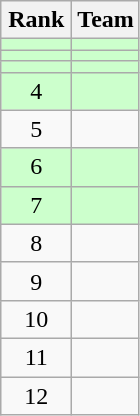<table class="wikitable" style="text-align: center;">
<tr>
<th width=40>Rank</th>
<th>Team</th>
</tr>
<tr bgcolor=#ccffcc>
<td></td>
<td style="text-align:left;"></td>
</tr>
<tr bgcolor=#ccffcc>
<td></td>
<td style="text-align:left;"></td>
</tr>
<tr bgcolor=#ccffcc>
<td></td>
<td style="text-align:left;"></td>
</tr>
<tr bgcolor=#ccffcc>
<td>4</td>
<td style="text-align:left;"></td>
</tr>
<tr>
<td>5</td>
<td style="text-align:left;"></td>
</tr>
<tr bgcolor=#ccffcc>
<td>6</td>
<td style="text-align:left;"></td>
</tr>
<tr bgcolor=#ccffcc>
<td>7</td>
<td style="text-align:left;"></td>
</tr>
<tr>
<td>8</td>
<td style="text-align:left;"></td>
</tr>
<tr>
<td>9</td>
<td style="text-align:left;"></td>
</tr>
<tr>
<td>10</td>
<td style="text-align:left;"></td>
</tr>
<tr>
<td>11</td>
<td style="text-align:left;"></td>
</tr>
<tr>
<td>12</td>
<td style="text-align:left;"></td>
</tr>
</table>
